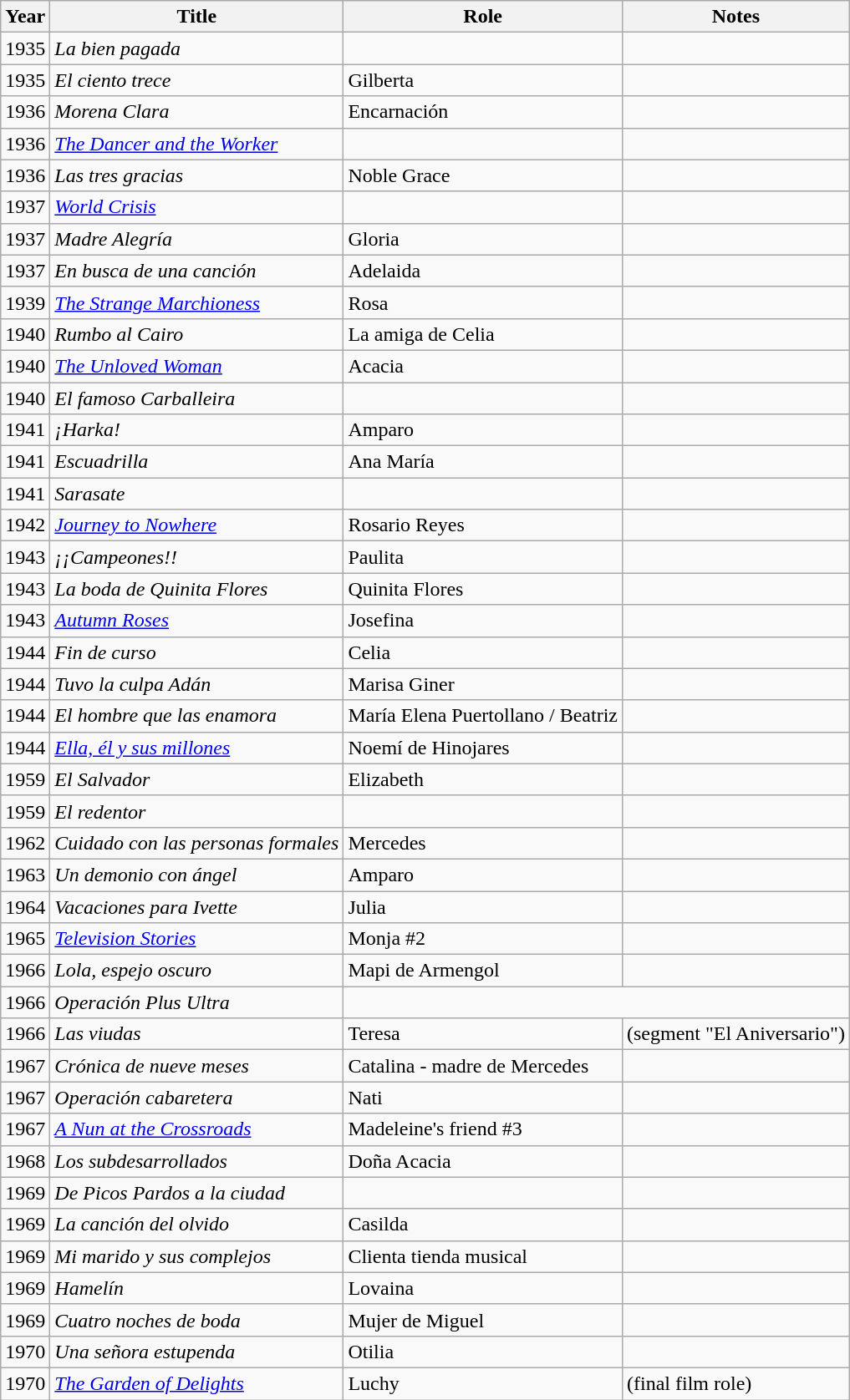<table class="wikitable">
<tr>
<th>Year</th>
<th>Title</th>
<th>Role</th>
<th>Notes</th>
</tr>
<tr>
<td>1935</td>
<td><em>La bien pagada</em></td>
<td></td>
<td></td>
</tr>
<tr>
<td>1935</td>
<td><em>El ciento trece</em></td>
<td>Gilberta</td>
<td></td>
</tr>
<tr>
<td>1936</td>
<td><em>Morena Clara</em></td>
<td>Encarnación</td>
<td></td>
</tr>
<tr>
<td>1936</td>
<td><em><a href='#'>The Dancer and the Worker</a></em></td>
<td></td>
<td></td>
</tr>
<tr>
<td>1936</td>
<td><em>Las tres gracias</em></td>
<td>Noble Grace</td>
<td></td>
</tr>
<tr>
<td>1937</td>
<td><em><a href='#'>World Crisis</a></em></td>
<td></td>
<td></td>
</tr>
<tr>
<td>1937</td>
<td><em>Madre Alegría</em></td>
<td>Gloria</td>
<td></td>
</tr>
<tr>
<td>1937</td>
<td><em>En busca de una canción</em></td>
<td>Adelaida</td>
<td></td>
</tr>
<tr>
<td>1939</td>
<td><em><a href='#'>The Strange Marchioness</a></em></td>
<td>Rosa</td>
<td></td>
</tr>
<tr>
<td>1940</td>
<td><em>Rumbo al Cairo</em></td>
<td>La amiga de Celia</td>
<td></td>
</tr>
<tr>
<td>1940</td>
<td><em><a href='#'>The Unloved Woman</a></em></td>
<td>Acacia</td>
<td></td>
</tr>
<tr>
<td>1940</td>
<td><em>El famoso Carballeira</em></td>
<td></td>
<td></td>
</tr>
<tr>
<td>1941</td>
<td><em>¡Harka!</em></td>
<td>Amparo</td>
<td></td>
</tr>
<tr>
<td>1941</td>
<td><em>Escuadrilla</em></td>
<td>Ana María</td>
<td></td>
</tr>
<tr>
<td>1941</td>
<td><em>Sarasate</em></td>
<td></td>
<td></td>
</tr>
<tr>
<td>1942</td>
<td><em><a href='#'>Journey to Nowhere</a></em></td>
<td>Rosario Reyes</td>
<td></td>
</tr>
<tr>
<td>1943</td>
<td><em>¡¡Campeones!!</em></td>
<td>Paulita</td>
<td></td>
</tr>
<tr>
<td>1943</td>
<td><em>La boda de Quinita Flores</em></td>
<td>Quinita Flores</td>
<td></td>
</tr>
<tr>
<td>1943</td>
<td><em><a href='#'>Autumn Roses</a></em></td>
<td>Josefina</td>
<td></td>
</tr>
<tr>
<td>1944</td>
<td><em>Fin de curso</em></td>
<td>Celia</td>
<td></td>
</tr>
<tr>
<td>1944</td>
<td><em>Tuvo la culpa Adán</em></td>
<td>Marisa Giner</td>
<td></td>
</tr>
<tr>
<td>1944</td>
<td><em>El hombre que las enamora</em></td>
<td>María Elena Puertollano / Beatriz</td>
<td></td>
</tr>
<tr>
<td>1944</td>
<td><em><a href='#'>Ella, él y sus millones</a></em></td>
<td>Noemí de Hinojares</td>
<td></td>
</tr>
<tr>
<td>1959</td>
<td><em>El Salvador</em></td>
<td>Elizabeth</td>
<td></td>
</tr>
<tr>
<td>1959</td>
<td><em>El redentor</em></td>
<td></td>
<td></td>
</tr>
<tr>
<td>1962</td>
<td><em>Cuidado con las personas formales</em></td>
<td>Mercedes</td>
<td></td>
</tr>
<tr>
<td>1963</td>
<td><em>Un demonio con ángel</em></td>
<td>Amparo</td>
<td></td>
</tr>
<tr>
<td>1964</td>
<td><em>Vacaciones para Ivette</em></td>
<td>Julia</td>
<td></td>
</tr>
<tr>
<td>1965</td>
<td><em><a href='#'>Television Stories</a></em></td>
<td>Monja #2</td>
<td></td>
</tr>
<tr>
<td>1966</td>
<td><em>Lola, espejo oscuro</em></td>
<td>Mapi de Armengol</td>
<td></td>
</tr>
<tr>
<td>1966</td>
<td><em>Operación Plus Ultra</em></td>
</tr>
<tr>
<td>1966</td>
<td><em>Las viudas</em></td>
<td>Teresa</td>
<td>(segment "El Aniversario")</td>
</tr>
<tr>
<td>1967</td>
<td><em>Crónica de nueve meses</em></td>
<td>Catalina - madre de Mercedes</td>
<td></td>
</tr>
<tr>
<td>1967</td>
<td><em>Operación cabaretera</em></td>
<td>Nati</td>
<td></td>
</tr>
<tr>
<td>1967</td>
<td><em><a href='#'>A Nun at the Crossroads</a></em></td>
<td>Madeleine's friend #3</td>
<td></td>
</tr>
<tr>
<td>1968</td>
<td><em>Los subdesarrollados</em></td>
<td>Doña Acacia</td>
<td></td>
</tr>
<tr>
<td>1969</td>
<td><em>De Picos Pardos a la ciudad</em></td>
<td></td>
<td></td>
</tr>
<tr>
<td>1969</td>
<td><em>La canción del olvido</em></td>
<td>Casilda</td>
<td></td>
</tr>
<tr>
<td>1969</td>
<td><em>Mi marido y sus complejos</em></td>
<td>Clienta tienda musical</td>
<td></td>
</tr>
<tr>
<td>1969</td>
<td><em>Hamelín</em></td>
<td>Lovaina</td>
<td></td>
</tr>
<tr>
<td>1969</td>
<td><em>Cuatro noches de boda</em></td>
<td>Mujer de Miguel</td>
<td></td>
</tr>
<tr>
<td>1970</td>
<td><em>Una señora estupenda</em></td>
<td>Otilia</td>
<td></td>
</tr>
<tr>
<td>1970</td>
<td><em><a href='#'>The Garden of Delights</a></em></td>
<td>Luchy</td>
<td>(final film role)</td>
</tr>
</table>
